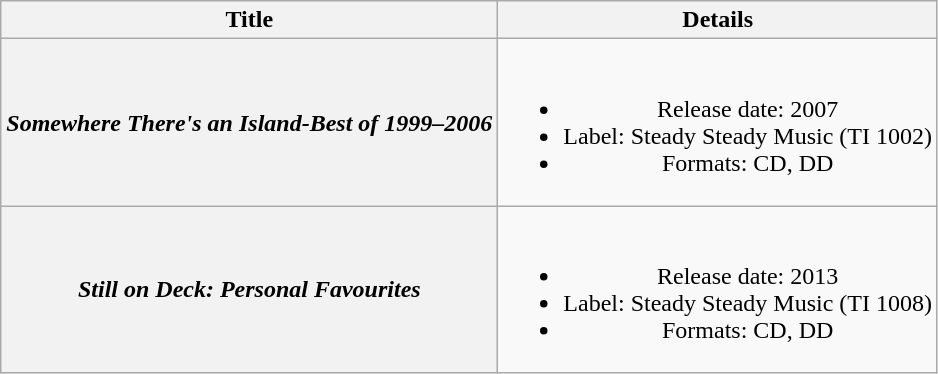<table class="wikitable plainrowheaders" style="text-align:center;">
<tr>
<th>Title</th>
<th>Details</th>
</tr>
<tr>
<th scope="row"><em>Somewhere There's an Island-Best of 1999–2006</em></th>
<td><br><ul><li>Release date: 2007</li><li>Label: Steady Steady Music (TI 1002)</li><li>Formats: CD, DD</li></ul></td>
</tr>
<tr>
<th scope="row"><em>Still on Deck: Personal Favourites</em></th>
<td><br><ul><li>Release date: 2013</li><li>Label: Steady Steady Music (TI 1008)</li><li>Formats: CD, DD</li></ul></td>
</tr>
</table>
